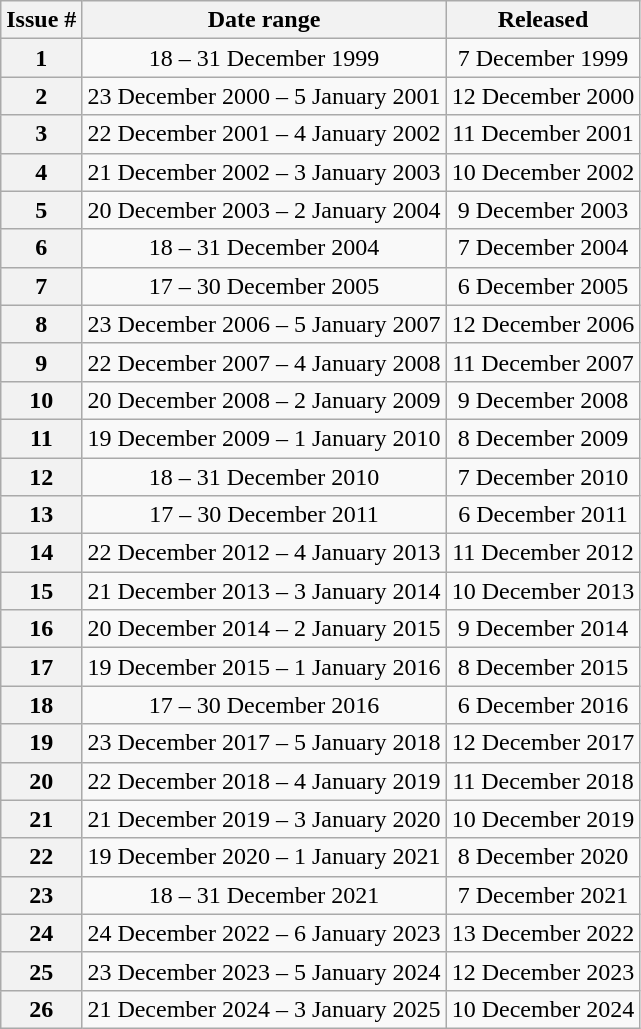<table class="wikitable sortable" style="text-align:center">
<tr>
<th>Issue #</th>
<th>Date range</th>
<th>Released</th>
</tr>
<tr>
<th>1</th>
<td>18 – 31 December 1999</td>
<td>7 December 1999</td>
</tr>
<tr>
<th>2</th>
<td>23 December 2000 – 5 January 2001</td>
<td>12 December 2000</td>
</tr>
<tr>
<th>3</th>
<td>22 December 2001 – 4 January 2002</td>
<td>11 December 2001</td>
</tr>
<tr>
<th>4</th>
<td>21 December 2002 – 3 January 2003</td>
<td>10 December 2002</td>
</tr>
<tr>
<th>5</th>
<td>20 December 2003 – 2 January 2004</td>
<td>9 December 2003</td>
</tr>
<tr>
<th>6</th>
<td>18 – 31 December 2004</td>
<td>7 December 2004</td>
</tr>
<tr>
<th>7</th>
<td>17 – 30 December 2005</td>
<td>6 December 2005</td>
</tr>
<tr>
<th>8</th>
<td>23 December 2006 – 5 January 2007</td>
<td>12 December 2006</td>
</tr>
<tr>
<th>9</th>
<td>22 December 2007 – 4 January 2008</td>
<td>11 December 2007</td>
</tr>
<tr>
<th>10</th>
<td>20 December 2008 – 2 January 2009</td>
<td>9 December 2008</td>
</tr>
<tr>
<th>11</th>
<td>19 December 2009 – 1 January 2010</td>
<td>8 December 2009</td>
</tr>
<tr>
<th>12</th>
<td>18 – 31 December 2010</td>
<td>7 December 2010</td>
</tr>
<tr>
<th>13</th>
<td>17 – 30 December 2011</td>
<td>6 December 2011</td>
</tr>
<tr>
<th>14</th>
<td>22 December 2012 – 4 January 2013</td>
<td>11 December 2012</td>
</tr>
<tr>
<th>15</th>
<td>21 December 2013 – 3 January 2014</td>
<td>10 December 2013</td>
</tr>
<tr>
<th>16</th>
<td>20 December 2014 – 2 January 2015</td>
<td>9 December 2014</td>
</tr>
<tr>
<th>17</th>
<td>19 December 2015 – 1 January 2016</td>
<td>8 December 2015</td>
</tr>
<tr>
<th>18</th>
<td>17 – 30 December 2016</td>
<td>6 December 2016</td>
</tr>
<tr>
<th>19</th>
<td>23 December 2017 – 5 January 2018</td>
<td>12 December 2017</td>
</tr>
<tr>
<th>20</th>
<td>22 December 2018 – 4 January 2019</td>
<td>11 December 2018</td>
</tr>
<tr>
<th>21</th>
<td>21 December 2019 – 3 January 2020</td>
<td>10 December 2019</td>
</tr>
<tr>
<th>22</th>
<td>19 December 2020 – 1 January 2021</td>
<td>8 December 2020</td>
</tr>
<tr>
<th>23</th>
<td>18 – 31 December 2021</td>
<td>7 December 2021</td>
</tr>
<tr>
<th>24</th>
<td>24 December 2022 – 6 January 2023</td>
<td>13 December 2022</td>
</tr>
<tr>
<th>25</th>
<td>23 December 2023 – 5 January 2024</td>
<td>12 December 2023</td>
</tr>
<tr>
<th>26</th>
<td>21 December 2024 – 3 January 2025</td>
<td>10 December 2024</td>
</tr>
</table>
